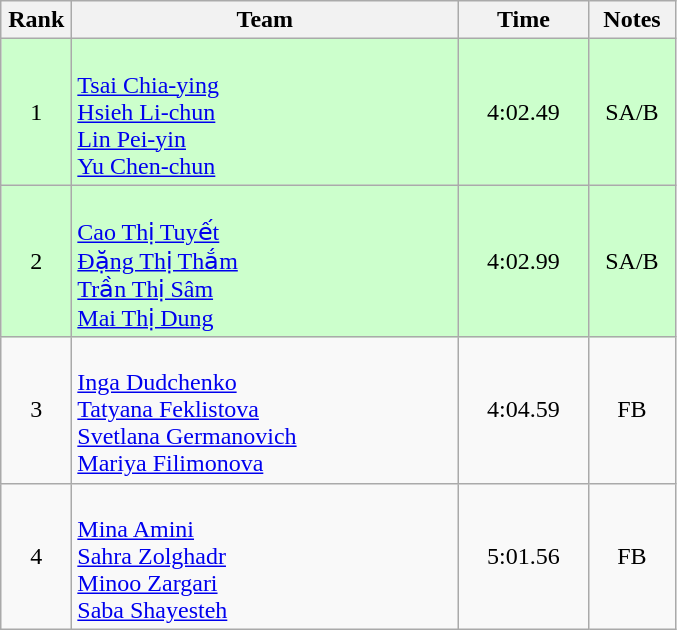<table class=wikitable style="text-align:center">
<tr>
<th width=40>Rank</th>
<th width=250>Team</th>
<th width=80>Time</th>
<th width=50>Notes</th>
</tr>
<tr bgcolor="ccffcc">
<td>1</td>
<td align=left><br><a href='#'>Tsai Chia-ying</a><br><a href='#'>Hsieh Li-chun</a><br><a href='#'>Lin Pei-yin</a><br><a href='#'>Yu Chen-chun</a></td>
<td>4:02.49</td>
<td>SA/B</td>
</tr>
<tr bgcolor="ccffcc">
<td>2</td>
<td align=left><br><a href='#'>Cao Thị Tuyết</a><br><a href='#'>Đặng Thị Thắm</a><br><a href='#'>Trần Thị Sâm</a><br><a href='#'>Mai Thị Dung</a></td>
<td>4:02.99</td>
<td>SA/B</td>
</tr>
<tr>
<td>3</td>
<td align=left><br><a href='#'>Inga Dudchenko</a><br><a href='#'>Tatyana Feklistova</a><br><a href='#'>Svetlana Germanovich</a><br><a href='#'>Mariya Filimonova</a></td>
<td>4:04.59</td>
<td>FB</td>
</tr>
<tr>
<td>4</td>
<td align=left><br><a href='#'>Mina Amini</a><br><a href='#'>Sahra Zolghadr</a><br><a href='#'>Minoo Zargari</a><br><a href='#'>Saba Shayesteh</a></td>
<td>5:01.56</td>
<td>FB</td>
</tr>
</table>
